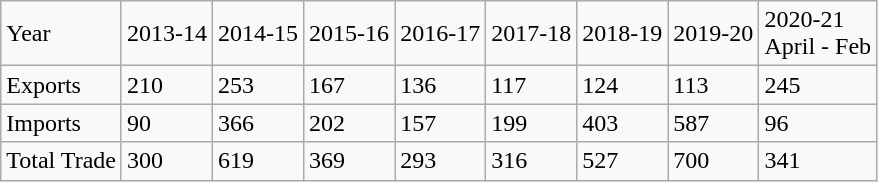<table class="wikitable">
<tr>
<td>Year</td>
<td>2013-14</td>
<td>2014-15</td>
<td>2015-16</td>
<td>2016-17</td>
<td>2017-18</td>
<td>2018-19</td>
<td>2019-20</td>
<td>2020-21<br>April - Feb</td>
</tr>
<tr>
<td>Exports</td>
<td>210</td>
<td>253</td>
<td>167</td>
<td>136</td>
<td>117</td>
<td>124</td>
<td>113</td>
<td>245</td>
</tr>
<tr>
<td>Imports</td>
<td>90</td>
<td>366</td>
<td>202</td>
<td>157</td>
<td>199</td>
<td>403</td>
<td>587</td>
<td>96</td>
</tr>
<tr>
<td>Total Trade</td>
<td>300</td>
<td>619</td>
<td>369</td>
<td>293</td>
<td>316</td>
<td>527</td>
<td>700</td>
<td>341</td>
</tr>
</table>
